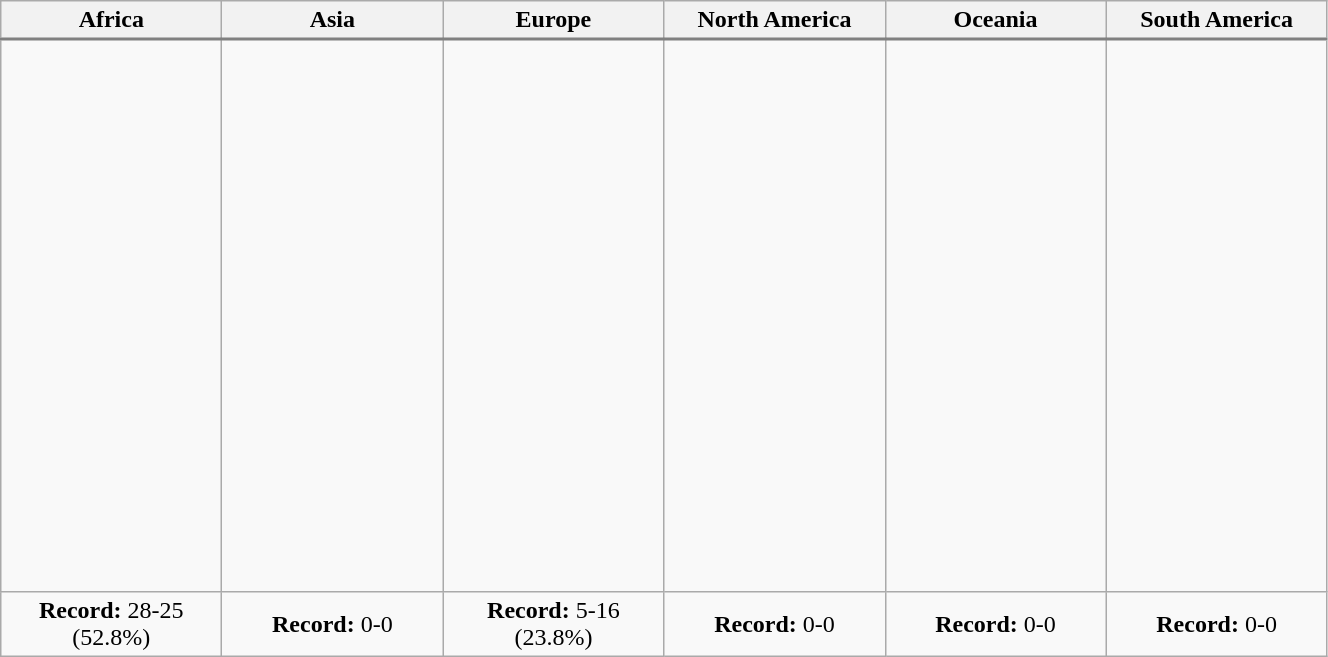<table class="wikitable">
<tr>
<th width="140">Africa</th>
<th width="140">Asia</th>
<th width="140">Europe</th>
<th width="140">North America</th>
<th width="140">Oceania</th>
<th width="140">South America</th>
</tr>
<tr style="border-top:2px solid gray;">
<td align="center"><br><br><br><br><br><br><br><br><br><br><br><br><br><br><br><br><br><br><br><br></td>
<td align="center"></td>
<td align="center"><br><br><br><br><br><br><br><br><br><br><br><br><br></td>
<td align="center"></td>
<td align="center"></td>
<td align="center"></td>
</tr>
<tr>
<td align="center"><strong>Record:</strong> 28-25 (52.8%)</td>
<td align="center"><strong>Record:</strong> 0-0</td>
<td align="center"><strong>Record:</strong> 5-16 (23.8%)</td>
<td align="center"><strong>Record:</strong> 0-0</td>
<td align="center"><strong>Record:</strong> 0-0</td>
<td align="center"><strong>Record:</strong> 0-0</td>
</tr>
</table>
